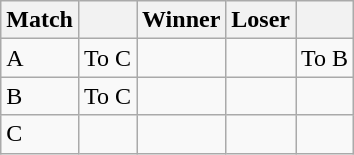<table class=wikitable>
<tr>
<th>Match</th>
<th></th>
<th>Winner</th>
<th>Loser</th>
<th></th>
</tr>
<tr>
<td>A</td>
<td>To C</td>
<td></td>
<td></td>
<td>To B</td>
</tr>
<tr>
<td>B</td>
<td>To C</td>
<td></td>
<td></td>
<td></td>
</tr>
<tr>
<td>C</td>
<td></td>
<td></td>
<td></td>
<td></td>
</tr>
</table>
